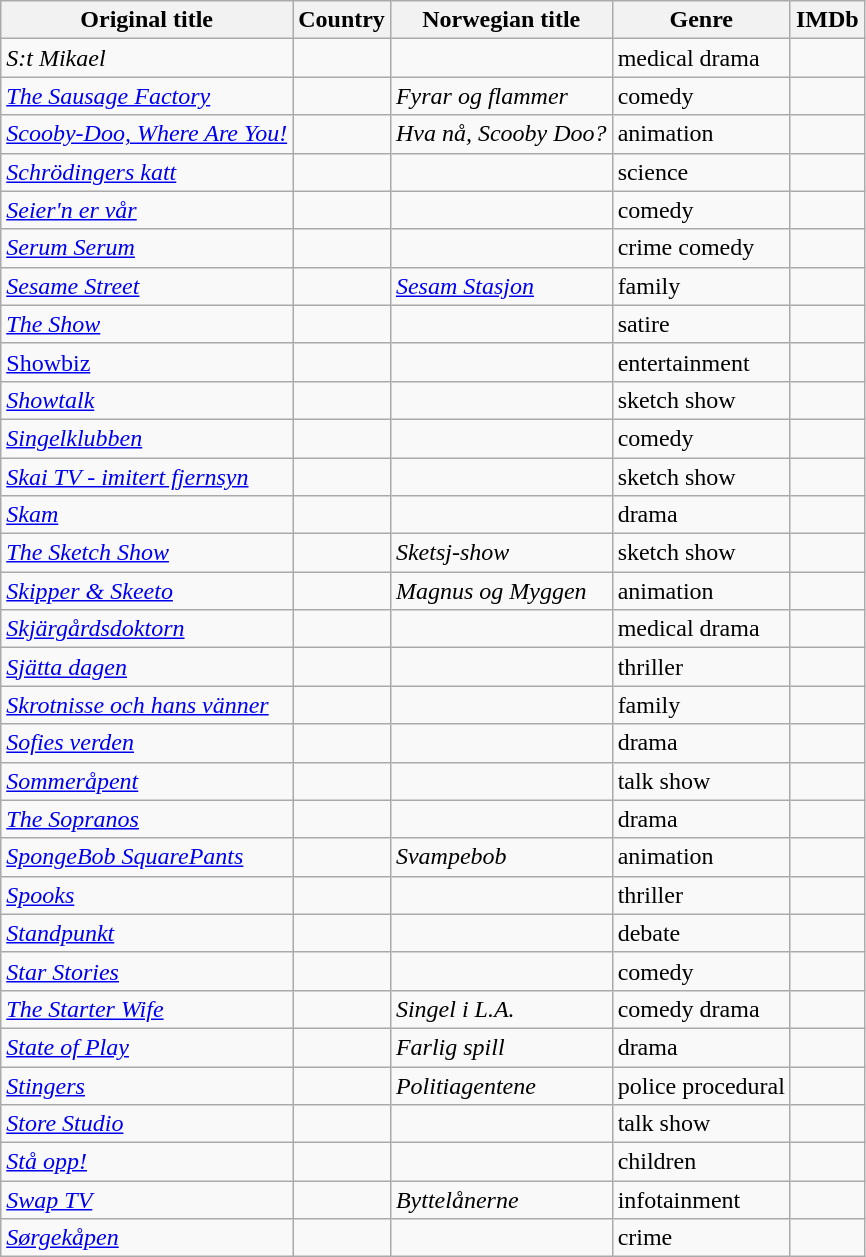<table class="wikitable">
<tr>
<th>Original title</th>
<th>Country</th>
<th>Norwegian title</th>
<th>Genre</th>
<th>IMDb</th>
</tr>
<tr>
<td><em>S:t Mikael</em></td>
<td></td>
<td></td>
<td>medical drama</td>
<td></td>
</tr>
<tr>
<td><em><a href='#'>The Sausage Factory</a></em></td>
<td> </td>
<td><em>Fyrar og flammer</em></td>
<td>comedy</td>
<td></td>
</tr>
<tr>
<td><em><a href='#'>Scooby-Doo, Where Are You!</a></em></td>
<td></td>
<td><em>Hva nå, Scooby Doo?</em></td>
<td>animation</td>
<td></td>
</tr>
<tr>
<td><em><a href='#'>Schrödingers katt</a></em></td>
<td></td>
<td></td>
<td>science</td>
<td></td>
</tr>
<tr>
<td><em><a href='#'>Seier'n er vår</a></em></td>
<td></td>
<td></td>
<td>comedy</td>
<td></td>
</tr>
<tr>
<td><em><a href='#'>Serum Serum</a></em></td>
<td></td>
<td></td>
<td>crime comedy</td>
<td></td>
</tr>
<tr>
<td><em><a href='#'>Sesame Street</a></em></td>
<td></td>
<td><em><a href='#'>Sesam Stasjon</a></em></td>
<td>family</td>
<td></td>
</tr>
<tr>
<td><em><a href='#'>The Show</a></em></td>
<td></td>
<td></td>
<td>satire</td>
<td></td>
</tr>
<tr>
<td><a href='#'>Showbiz</a></td>
<td></td>
<td></td>
<td>entertainment</td>
<td></td>
</tr>
<tr>
<td><em><a href='#'>Showtalk</a></em></td>
<td></td>
<td></td>
<td>sketch show</td>
<td></td>
</tr>
<tr>
<td><em><a href='#'>Singelklubben</a></em></td>
<td></td>
<td></td>
<td>comedy</td>
<td></td>
</tr>
<tr>
<td><em><a href='#'>Skai TV - imitert fjernsyn</a></em></td>
<td></td>
<td></td>
<td>sketch show</td>
<td></td>
</tr>
<tr>
<td><em><a href='#'>Skam</a></em></td>
<td></td>
<td></td>
<td>drama</td>
<td></td>
</tr>
<tr>
<td><em><a href='#'>The Sketch Show</a></em></td>
<td></td>
<td><em>Sketsj-show</em></td>
<td>sketch show</td>
<td></td>
</tr>
<tr>
<td><em><a href='#'>Skipper & Skeeto</a></em></td>
<td></td>
<td><em>Magnus og Myggen</em></td>
<td>animation</td>
<td></td>
</tr>
<tr>
<td><em><a href='#'>Skjärgårdsdoktorn</a></em></td>
<td> </td>
<td></td>
<td>medical drama</td>
<td></td>
</tr>
<tr>
<td><em><a href='#'>Sjätta dagen</a></em></td>
<td></td>
<td></td>
<td>thriller</td>
<td></td>
</tr>
<tr>
<td><em><a href='#'>Skrotnisse och hans vänner</a></em></td>
<td></td>
<td></td>
<td>family</td>
<td></td>
</tr>
<tr>
<td><em><a href='#'>Sofies verden</a></em></td>
<td></td>
<td></td>
<td>drama</td>
<td></td>
</tr>
<tr>
<td><em><a href='#'>Sommeråpent</a></em></td>
<td></td>
<td></td>
<td>talk show</td>
<td></td>
</tr>
<tr>
<td><em><a href='#'>The Sopranos</a></em></td>
<td></td>
<td></td>
<td>drama</td>
<td></td>
</tr>
<tr>
<td><em><a href='#'>SpongeBob SquarePants</a></em></td>
<td></td>
<td><em>Svampebob</em></td>
<td>animation</td>
<td></td>
</tr>
<tr>
<td><em><a href='#'>Spooks</a></em></td>
<td></td>
<td></td>
<td>thriller</td>
<td></td>
</tr>
<tr>
<td><em><a href='#'>Standpunkt</a></em></td>
<td></td>
<td></td>
<td>debate</td>
<td></td>
</tr>
<tr>
<td><em><a href='#'>Star Stories</a></em></td>
<td></td>
<td></td>
<td>comedy</td>
<td></td>
</tr>
<tr>
<td><em><a href='#'>The Starter Wife</a></em></td>
<td></td>
<td><em>Singel i L.A.</em></td>
<td>comedy drama</td>
<td></td>
</tr>
<tr>
<td><em><a href='#'>State of Play</a></em></td>
<td></td>
<td><em>Farlig spill</em></td>
<td>drama</td>
<td></td>
</tr>
<tr>
<td><em><a href='#'>Stingers</a></em></td>
<td></td>
<td><em>Politiagentene</em></td>
<td>police procedural</td>
<td></td>
</tr>
<tr>
<td><em><a href='#'>Store Studio</a></em></td>
<td></td>
<td></td>
<td>talk show</td>
<td></td>
</tr>
<tr>
<td><em><a href='#'>Stå opp!</a></em></td>
<td></td>
<td></td>
<td>children</td>
<td></td>
</tr>
<tr>
<td><em><a href='#'>Swap TV</a></em></td>
<td></td>
<td><em>Byttelånerne</em></td>
<td>infotainment</td>
<td></td>
</tr>
<tr>
<td><em><a href='#'>Sørgekåpen</a></em></td>
<td></td>
<td></td>
<td>crime</td>
<td></td>
</tr>
</table>
